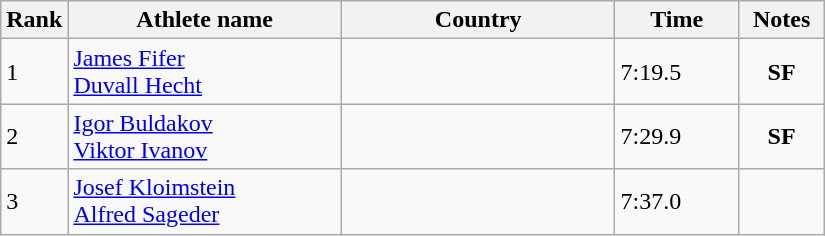<table class="wikitable">
<tr>
<th width=25>Rank</th>
<th width=175>Athlete name</th>
<th width=175>Country</th>
<th width=75>Time</th>
<th width=50>Notes</th>
</tr>
<tr>
<td>1</td>
<td><a href='#'>James Fifer</a><br><a href='#'>Duvall Hecht</a></td>
<td></td>
<td>7:19.5</td>
<td align=center><strong>SF</strong></td>
</tr>
<tr>
<td>2</td>
<td><a href='#'>Igor Buldakov</a><br><a href='#'>Viktor Ivanov</a></td>
<td></td>
<td>7:29.9</td>
<td align=center><strong>SF</strong></td>
</tr>
<tr>
<td>3</td>
<td><a href='#'>Josef Kloimstein</a><br><a href='#'>Alfred Sageder</a></td>
<td></td>
<td>7:37.0</td>
<td align=center></td>
</tr>
</table>
